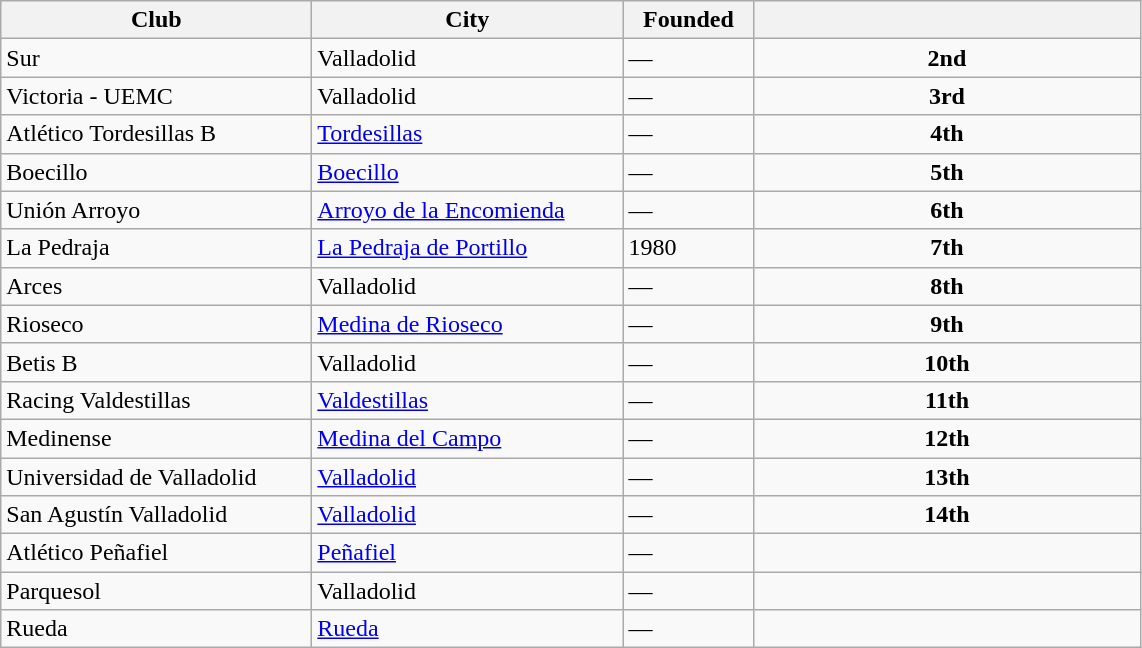<table class="wikitable sortable">
<tr>
<th width=200>Club</th>
<th width=200>City</th>
<th width=80>Founded</th>
<th width=250></th>
</tr>
<tr>
<td>Sur</td>
<td>Valladolid</td>
<td>—</td>
<td align=center><strong>2nd</strong></td>
</tr>
<tr>
<td>Victoria - UEMC</td>
<td>Valladolid</td>
<td>—</td>
<td align=center><strong>3rd</strong></td>
</tr>
<tr>
<td>Atlético Tordesillas B</td>
<td><a href='#'>Tordesillas</a></td>
<td>—</td>
<td align=center><strong>4th</strong></td>
</tr>
<tr>
<td>Boecillo</td>
<td><a href='#'>Boecillo</a></td>
<td>—</td>
<td align=center><strong>5th</strong></td>
</tr>
<tr>
<td>Unión Arroyo</td>
<td><a href='#'>Arroyo de la Encomienda</a></td>
<td>—</td>
<td align=center><strong>6th</strong></td>
</tr>
<tr>
<td>La Pedraja</td>
<td><a href='#'>La Pedraja de Portillo</a></td>
<td>1980</td>
<td align=center><strong>7th</strong></td>
</tr>
<tr>
<td>Arces</td>
<td>Valladolid</td>
<td>—</td>
<td align=center><strong>8th</strong></td>
</tr>
<tr>
<td>Rioseco</td>
<td><a href='#'>Medina de Rioseco</a></td>
<td>—</td>
<td align=center><strong>9th</strong></td>
</tr>
<tr>
<td>Betis B</td>
<td>Valladolid</td>
<td>—</td>
<td align=center><strong>10th</strong></td>
</tr>
<tr>
<td>Racing Valdestillas</td>
<td><a href='#'>Valdestillas</a></td>
<td>—</td>
<td align=center><strong>11th</strong></td>
</tr>
<tr>
<td>Medinense</td>
<td><a href='#'>Medina del Campo</a></td>
<td>—</td>
<td align=center><strong>12th</strong></td>
</tr>
<tr>
<td>Universidad de Valladolid</td>
<td><a href='#'>Valladolid</a></td>
<td>—</td>
<td align=center><strong>13th</strong></td>
</tr>
<tr>
<td>San Agustín Valladolid</td>
<td><a href='#'>Valladolid</a></td>
<td>—</td>
<td align=center><strong>14th</strong></td>
</tr>
<tr>
<td>Atlético Peñafiel</td>
<td><a href='#'>Peñafiel</a></td>
<td>—</td>
<td align=center><strong></strong></td>
</tr>
<tr>
<td>Parquesol</td>
<td>Valladolid</td>
<td>—</td>
<td align=center><strong></strong></td>
</tr>
<tr>
<td>Rueda</td>
<td><a href='#'>Rueda</a></td>
<td>—</td>
<td align=center><strong></strong></td>
</tr>
</table>
